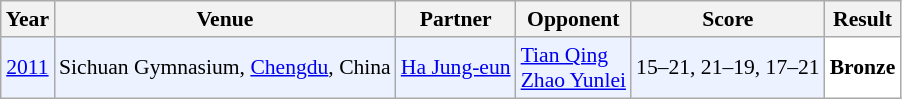<table class="sortable wikitable" style="font-size: 90%;">
<tr>
<th>Year</th>
<th>Venue</th>
<th>Partner</th>
<th>Opponent</th>
<th>Score</th>
<th>Result</th>
</tr>
<tr style="background:#ECF2FF">
<td align="center"><a href='#'>2011</a></td>
<td align="left">Sichuan Gymnasium, <a href='#'>Chengdu</a>, China</td>
<td align="left"> <a href='#'>Ha Jung-eun</a></td>
<td align="left"> <a href='#'>Tian Qing</a><br> <a href='#'>Zhao Yunlei</a></td>
<td align="left">15–21, 21–19, 17–21</td>
<td style="text-align:left; background:white"> <strong>Bronze</strong></td>
</tr>
</table>
